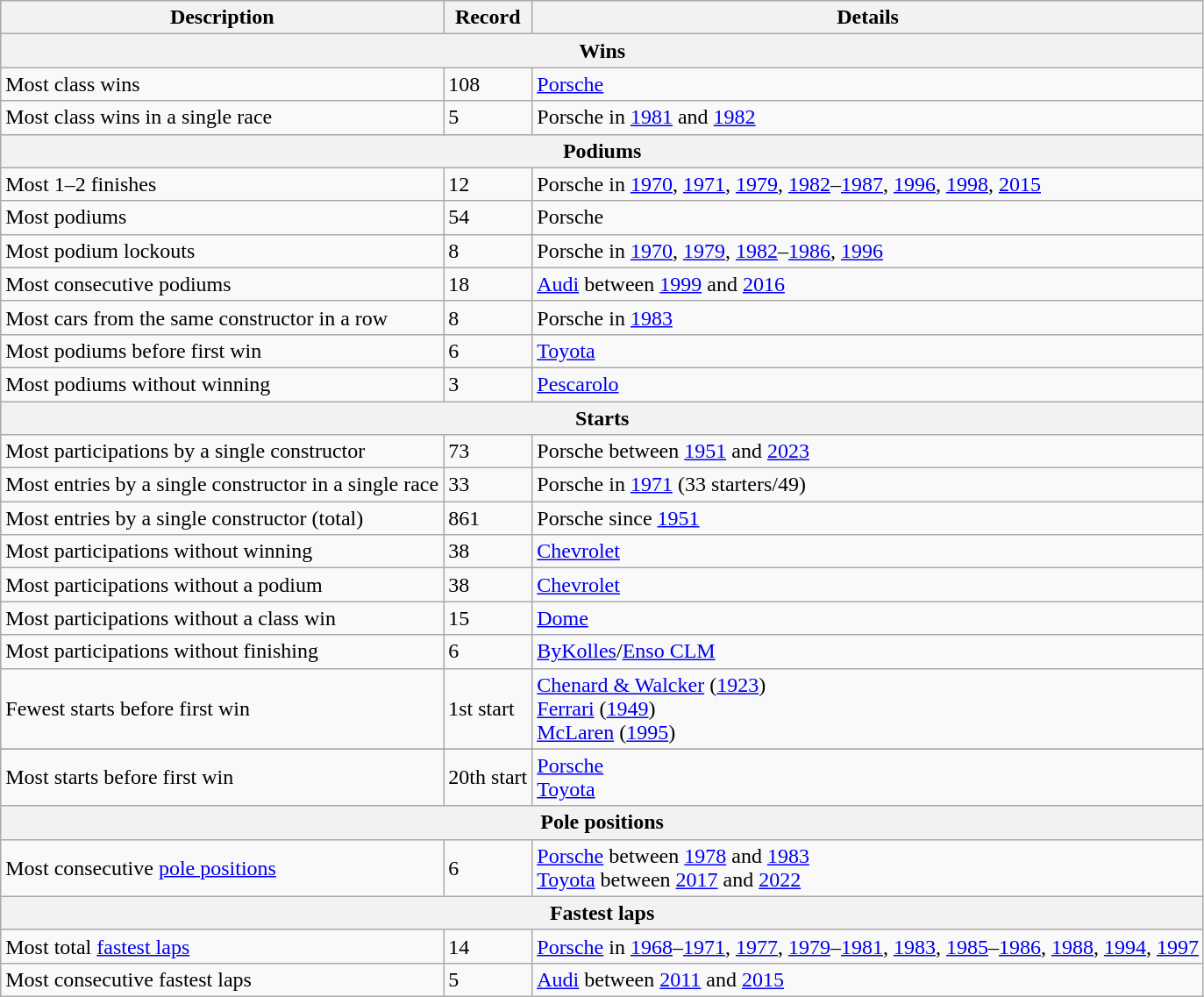<table class="wikitable">
<tr>
<th>Description</th>
<th>Record</th>
<th>Details</th>
</tr>
<tr>
<th colspan="3">Wins</th>
</tr>
<tr>
<td>Most class wins</td>
<td>108</td>
<td> <a href='#'>Porsche</a></td>
</tr>
<tr>
<td>Most class wins in a single race</td>
<td>5</td>
<td> Porsche in <a href='#'>1981</a> and <a href='#'>1982</a></td>
</tr>
<tr>
<th colspan="3">Podiums</th>
</tr>
<tr>
<td>Most 1–2 finishes</td>
<td>12</td>
<td> Porsche in <a href='#'>1970</a>, <a href='#'>1971</a>, <a href='#'>1979</a>, <a href='#'>1982</a>–<a href='#'>1987</a>, <a href='#'>1996</a>, <a href='#'>1998</a>, <a href='#'>2015</a></td>
</tr>
<tr>
<td>Most podiums</td>
<td>54</td>
<td> Porsche</td>
</tr>
<tr>
<td>Most podium lockouts</td>
<td>8</td>
<td> Porsche in <a href='#'>1970</a>, <a href='#'>1979</a>, <a href='#'>1982</a>–<a href='#'>1986</a>, <a href='#'>1996</a></td>
</tr>
<tr>
<td>Most consecutive podiums</td>
<td>18</td>
<td> <a href='#'>Audi</a> between <a href='#'>1999</a> and <a href='#'>2016</a></td>
</tr>
<tr>
<td>Most cars from the same constructor in a row</td>
<td>8</td>
<td> Porsche in <a href='#'>1983</a></td>
</tr>
<tr>
<td>Most podiums before first win</td>
<td>6</td>
<td> <a href='#'>Toyota</a></td>
</tr>
<tr>
<td>Most podiums without winning</td>
<td>3</td>
<td> <a href='#'>Pescarolo</a></td>
</tr>
<tr>
<th colspan="3">Starts</th>
</tr>
<tr>
<td>Most participations by a single constructor</td>
<td>73</td>
<td> Porsche between <a href='#'>1951</a> and <a href='#'>2023</a></td>
</tr>
<tr>
<td>Most entries by a single constructor in a single race</td>
<td>33</td>
<td> Porsche in <a href='#'>1971</a> (33 starters/49)</td>
</tr>
<tr>
<td>Most entries by a single constructor (total)</td>
<td>861</td>
<td> Porsche since <a href='#'>1951</a></td>
</tr>
<tr>
<td>Most participations without winning</td>
<td>38</td>
<td> <a href='#'>Chevrolet</a></td>
</tr>
<tr>
<td>Most participations without a podium</td>
<td>38</td>
<td> <a href='#'>Chevrolet</a></td>
</tr>
<tr>
<td>Most participations without a class win</td>
<td>15</td>
<td> <a href='#'>Dome</a></td>
</tr>
<tr>
<td>Most participations without finishing</td>
<td>6</td>
<td> <a href='#'>ByKolles</a>/<a href='#'>Enso CLM</a></td>
</tr>
<tr>
<td>Fewest starts before first win</td>
<td>1st start</td>
<td> <a href='#'>Chenard & Walcker</a> (<a href='#'>1923</a>) <br> <a href='#'>Ferrari</a> (<a href='#'>1949</a>) <br> <a href='#'>McLaren</a> (<a href='#'>1995</a>)</td>
</tr>
<tr>
</tr>
<tr>
<td>Most starts before first win</td>
<td>20th start</td>
<td> <a href='#'>Porsche</a> <br> <a href='#'>Toyota</a></td>
</tr>
<tr>
<th colspan="3">Pole positions</th>
</tr>
<tr>
<td>Most consecutive <a href='#'>pole positions</a></td>
<td>6</td>
<td> <a href='#'>Porsche</a> between <a href='#'>1978</a> and <a href='#'>1983</a><br> <a href='#'>Toyota</a> between <a href='#'>2017</a> and <a href='#'>2022</a></td>
</tr>
<tr>
<th colspan="3">Fastest laps</th>
</tr>
<tr>
<td>Most total <a href='#'>fastest laps</a></td>
<td>14</td>
<td> <a href='#'>Porsche</a> in <a href='#'>1968</a>–<a href='#'>1971</a>, <a href='#'>1977</a>, <a href='#'>1979</a>–<a href='#'>1981</a>, <a href='#'>1983</a>, <a href='#'>1985</a>–<a href='#'>1986</a>, <a href='#'>1988</a>, <a href='#'>1994</a>, <a href='#'>1997</a></td>
</tr>
<tr>
<td>Most consecutive fastest laps</td>
<td>5</td>
<td> <a href='#'>Audi</a> between <a href='#'>2011</a> and <a href='#'>2015</a></td>
</tr>
</table>
